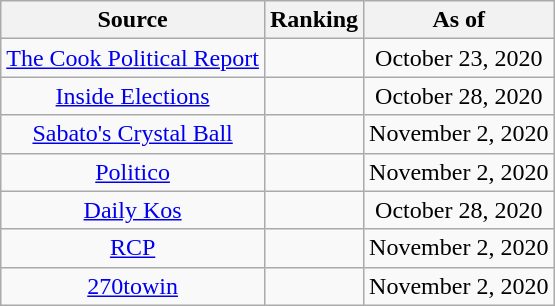<table class="wikitable" style="text-align:center">
<tr>
<th>Source</th>
<th>Ranking</th>
<th>As of</th>
</tr>
<tr>
<td><a href='#'>The Cook Political Report</a></td>
<td></td>
<td>October 23, 2020</td>
</tr>
<tr>
<td><a href='#'>Inside Elections</a></td>
<td></td>
<td>October 28, 2020</td>
</tr>
<tr>
<td><a href='#'>Sabato's Crystal Ball</a></td>
<td></td>
<td>November 2, 2020</td>
</tr>
<tr>
<td><a href='#'>Politico</a></td>
<td></td>
<td>November 2, 2020</td>
</tr>
<tr>
<td><a href='#'>Daily Kos</a></td>
<td></td>
<td>October 28, 2020</td>
</tr>
<tr>
<td><a href='#'>RCP</a></td>
<td></td>
<td>November 2, 2020</td>
</tr>
<tr>
<td><a href='#'>270towin</a></td>
<td></td>
<td>November 2, 2020</td>
</tr>
</table>
